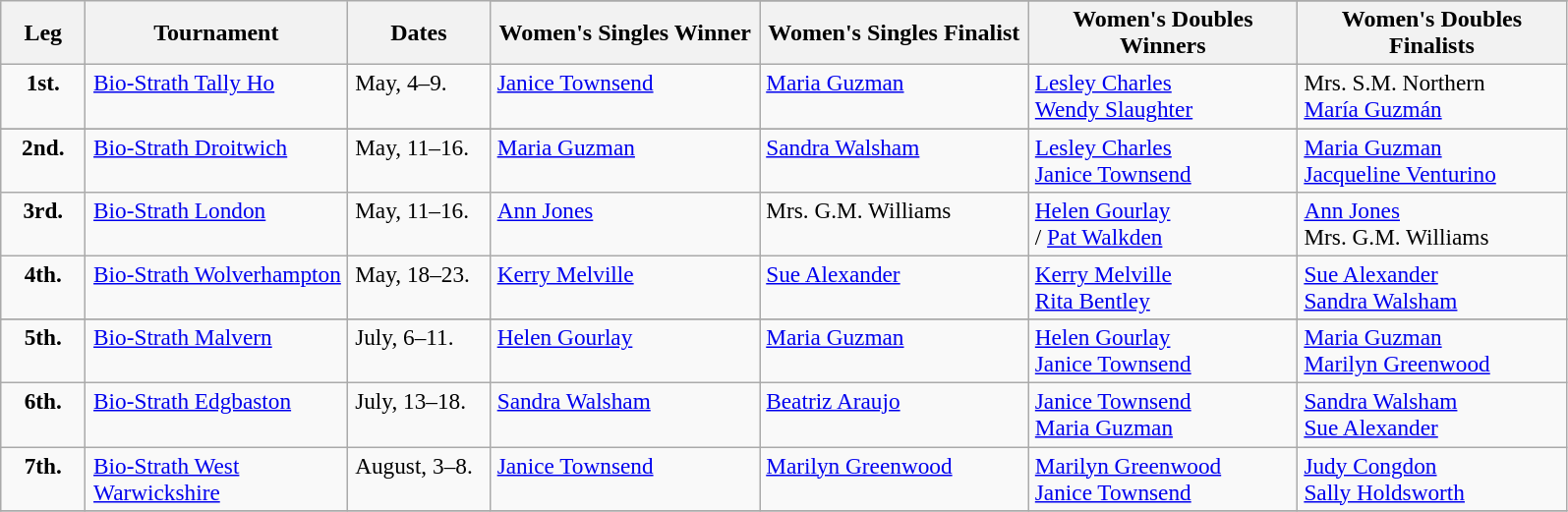<table class="wikitable" style="margin-left:1em;" style="font-size:95%;">
<tr>
<th rowspan="2" style="width:50px;">Leg</th>
<th rowspan="2" style="width:170px;">Tournament</th>
<th rowspan="2" style="width:90px;">Dates</th>
</tr>
<tr>
<th style="width:175px;">Women's Singles Winner</th>
<th style="width:175px;">Women's Singles Finalist</th>
<th style="width:175px;">Women's Doubles Winners</th>
<th style="width:175px;">Women's Doubles Finalists</th>
</tr>
<tr style="font-size:97%; vertical-align:top;">
<td style="text-align:center;"><strong>1st.</strong></td>
<td style="padding-left:5px;"><a href='#'>Bio-Strath Tally Ho</a></td>
<td style="padding-left:5px;">May, 4–9.</td>
<td style="padding-left:4px;"> <a href='#'>Janice Townsend</a></td>
<td style="padding-left:4px;"> <a href='#'>Maria Guzman</a></td>
<td style="padding-left:4px;"> <a href='#'>Lesley Charles</a> <br> <a href='#'>Wendy Slaughter</a></td>
<td style="padding-left:4px;"> Mrs. S.M. Northern<br> <a href='#'>María Guzmán</a></td>
</tr>
<tr style="font-size:97%; vertical-align:top;">
</tr>
<tr style="font-size:97%; vertical-align:top;">
<td style="text-align:center;"><strong>2nd.</strong></td>
<td style="padding-left:5px;"><a href='#'>Bio-Strath Droitwich</a></td>
<td style="padding-left:5px;">May, 11–16.</td>
<td style="padding-left:4px;"> <a href='#'>Maria Guzman</a></td>
<td style="padding-left:4px;"> <a href='#'>Sandra Walsham</a></td>
<td style="padding-left:4px;"> <a href='#'>Lesley Charles</a> <br> <a href='#'>Janice Townsend</a></td>
<td style="padding-left:4px;"> <a href='#'>Maria Guzman</a> <br> <a href='#'>Jacqueline Venturino</a></td>
</tr>
<tr style="font-size:97%; vertical-align:top;">
<td style="text-align:center;"><strong>3rd.</strong></td>
<td style="padding-left:5px;"><a href='#'>Bio-Strath London</a></td>
<td style="padding-left:5px;">May, 11–16.</td>
<td style="padding-left:4px;"> <a href='#'>Ann Jones</a></td>
<td style="padding-left:4px;"> Mrs. G.M. Williams</td>
<td style="padding-left:4px;"> <a href='#'>Helen Gourlay</a><br>/ <a href='#'>Pat Walkden</a></td>
<td style="padding-left:4px;"> <a href='#'>Ann Jones</a><br> Mrs. G.M. Williams</td>
</tr>
<tr style="font-size:97%; vertical-align:top;">
<td style="text-align:center;"><strong>4th.</strong></td>
<td style="padding-left:5px;"><a href='#'>Bio-Strath Wolverhampton</a></td>
<td style="padding-left:5px;">May, 18–23.</td>
<td style="padding-left:4px;"> <a href='#'>Kerry Melville</a></td>
<td style="padding-left:4px;"> <a href='#'>Sue Alexander</a></td>
<td style="padding-left:4px;"> <a href='#'>Kerry Melville</a> <br> <a href='#'>Rita Bentley</a></td>
<td style="padding-left:4px;"> <a href='#'>Sue Alexander</a><br> <a href='#'>Sandra Walsham</a></td>
</tr>
<tr style="font-size:97%; vertical-align:top;">
</tr>
<tr style="font-size:97%; vertical-align:top;">
<td style="text-align:center;"><strong>5th.</strong></td>
<td style="padding-left:5px;"><a href='#'>Bio-Strath Malvern</a></td>
<td style="padding-left:5px;">July, 6–11.</td>
<td style="padding-left:4px;"> <a href='#'>Helen Gourlay</a></td>
<td style="padding-left:4px;"> <a href='#'>Maria Guzman</a></td>
<td style="padding-left:4px;"> <a href='#'>Helen Gourlay</a><br> <a href='#'>Janice Townsend</a></td>
<td style="padding-left:4px;"> <a href='#'>Maria Guzman</a> <br> <a href='#'>Marilyn Greenwood</a></td>
</tr>
<tr style="font-size:97%; vertical-align:top;">
<td style="text-align:center;"><strong>6th.</strong></td>
<td style="padding-left:5px;"><a href='#'>Bio-Strath Edgbaston</a></td>
<td style="padding-left:5px;">July, 13–18.</td>
<td style="padding-left:4px;"> <a href='#'>Sandra Walsham</a></td>
<td style="padding-left:4px;"> <a href='#'>Beatriz Araujo</a></td>
<td style="padding-left:4px;"> <a href='#'>Janice Townsend</a> <br> <a href='#'>Maria Guzman</a></td>
<td style="padding-left:4px;"> <a href='#'>Sandra Walsham</a> <br> <a href='#'>Sue Alexander</a></td>
</tr>
<tr style="font-size:97%; vertical-align:top;">
<td style="text-align:center;"><strong>7th.</strong></td>
<td style="padding-left:5px;"><a href='#'>Bio-Strath West Warwickshire</a></td>
<td style="padding-left:5px;">August, 3–8.</td>
<td style="padding-left:4px;"> <a href='#'>Janice Townsend</a></td>
<td style="padding-left:4px;"> <a href='#'>Marilyn Greenwood</a></td>
<td style="padding-left:4px;"> <a href='#'>Marilyn Greenwood</a><br> <a href='#'>Janice Townsend</a></td>
<td style="padding-left:4px;"> <a href='#'>Judy Congdon</a><br> <a href='#'>Sally Holdsworth</a></td>
</tr>
<tr style="font-size:97%; vertical-align:top;">
</tr>
</table>
